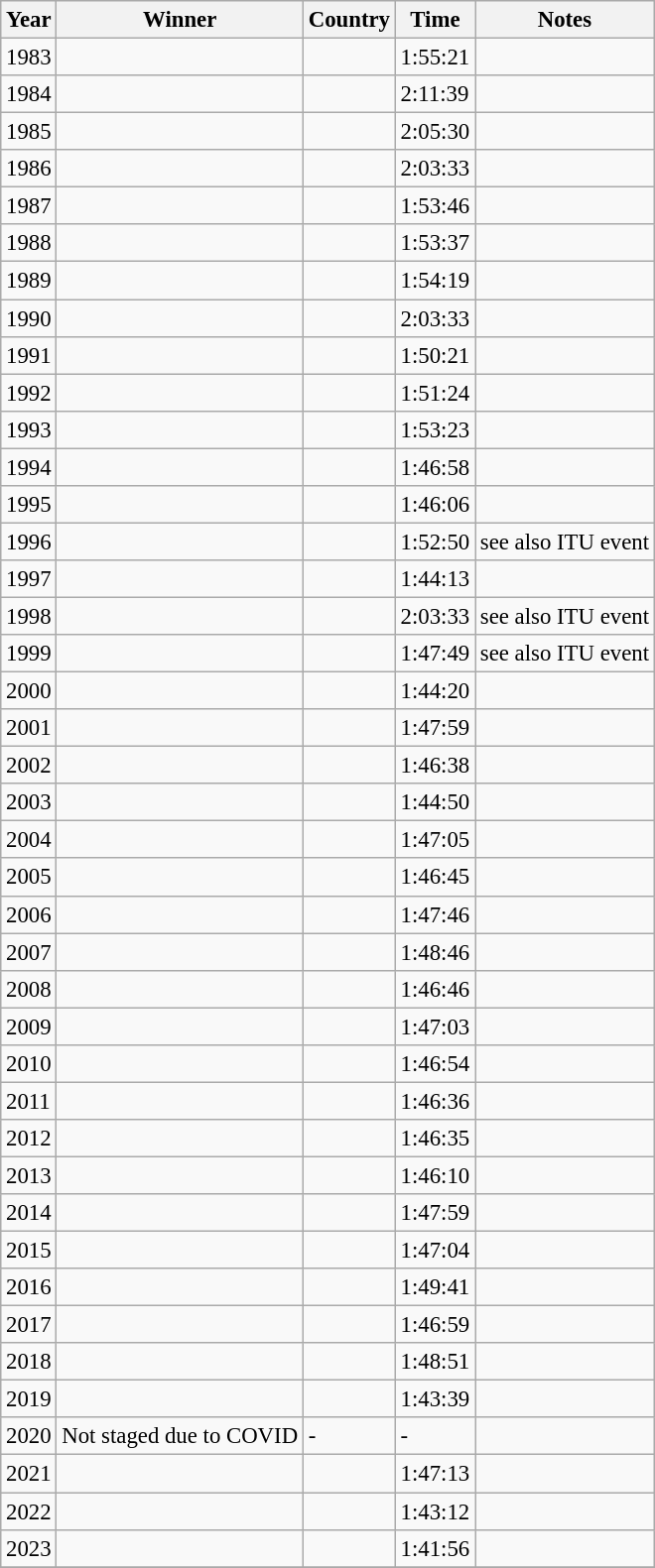<table class="wikitable sortable" style="font-size: 95%;">
<tr>
<th>Year</th>
<th>Winner</th>
<th>Country</th>
<th>Time</th>
<th class="unsortable">Notes</th>
</tr>
<tr>
<td>1983</td>
<td></td>
<td></td>
<td>1:55:21</td>
<td></td>
</tr>
<tr>
<td>1984</td>
<td></td>
<td></td>
<td>2:11:39</td>
<td></td>
</tr>
<tr>
<td>1985</td>
<td></td>
<td></td>
<td>2:05:30</td>
<td></td>
</tr>
<tr>
<td>1986</td>
<td></td>
<td></td>
<td>2:03:33</td>
<td></td>
</tr>
<tr>
<td>1987</td>
<td></td>
<td></td>
<td>1:53:46</td>
<td></td>
</tr>
<tr>
<td>1988</td>
<td></td>
<td></td>
<td>1:53:37</td>
<td></td>
</tr>
<tr>
<td>1989</td>
<td></td>
<td></td>
<td>1:54:19</td>
<td></td>
</tr>
<tr>
<td>1990</td>
<td></td>
<td></td>
<td>2:03:33</td>
<td></td>
</tr>
<tr>
<td>1991</td>
<td></td>
<td></td>
<td>1:50:21</td>
<td></td>
</tr>
<tr>
<td>1992</td>
<td></td>
<td></td>
<td>1:51:24</td>
<td></td>
</tr>
<tr>
<td>1993</td>
<td></td>
<td></td>
<td>1:53:23</td>
<td></td>
</tr>
<tr>
<td>1994</td>
<td></td>
<td></td>
<td>1:46:58</td>
<td></td>
</tr>
<tr>
<td>1995</td>
<td></td>
<td></td>
<td>1:46:06</td>
<td></td>
</tr>
<tr>
<td>1996</td>
<td></td>
<td></td>
<td>1:52:50</td>
<td>see also ITU event</td>
</tr>
<tr>
<td>1997</td>
<td></td>
<td></td>
<td>1:44:13</td>
<td></td>
</tr>
<tr>
<td>1998</td>
<td></td>
<td></td>
<td>2:03:33</td>
<td>see also ITU event</td>
</tr>
<tr>
<td>1999</td>
<td></td>
<td></td>
<td>1:47:49</td>
<td>see also ITU event</td>
</tr>
<tr>
<td>2000</td>
<td></td>
<td></td>
<td>1:44:20</td>
<td></td>
</tr>
<tr>
<td>2001</td>
<td></td>
<td></td>
<td>1:47:59</td>
<td></td>
</tr>
<tr>
<td>2002</td>
<td></td>
<td></td>
<td>1:46:38</td>
<td></td>
</tr>
<tr>
<td>2003</td>
<td></td>
<td></td>
<td>1:44:50</td>
<td></td>
</tr>
<tr>
<td>2004</td>
<td></td>
<td></td>
<td>1:47:05</td>
<td></td>
</tr>
<tr>
<td>2005</td>
<td></td>
<td></td>
<td>1:46:45</td>
<td></td>
</tr>
<tr>
<td>2006</td>
<td></td>
<td></td>
<td>1:47:46</td>
<td></td>
</tr>
<tr>
<td>2007</td>
<td></td>
<td></td>
<td>1:48:46</td>
<td></td>
</tr>
<tr>
<td>2008</td>
<td></td>
<td></td>
<td>1:46:46</td>
<td></td>
</tr>
<tr>
<td>2009</td>
<td></td>
<td></td>
<td>1:47:03</td>
<td></td>
</tr>
<tr>
<td>2010</td>
<td></td>
<td></td>
<td>1:46:54</td>
<td></td>
</tr>
<tr>
<td>2011</td>
<td></td>
<td></td>
<td>1:46:36</td>
<td></td>
</tr>
<tr>
<td>2012</td>
<td></td>
<td></td>
<td>1:46:35</td>
<td></td>
</tr>
<tr>
<td>2013</td>
<td></td>
<td></td>
<td>1:46:10</td>
<td></td>
</tr>
<tr>
<td>2014</td>
<td></td>
<td></td>
<td>1:47:59</td>
<td></td>
</tr>
<tr>
<td>2015</td>
<td></td>
<td></td>
<td>1:47:04</td>
<td></td>
</tr>
<tr>
<td>2016</td>
<td></td>
<td></td>
<td>1:49:41</td>
<td></td>
</tr>
<tr>
<td>2017</td>
<td></td>
<td></td>
<td>1:46:59</td>
<td></td>
</tr>
<tr>
<td>2018</td>
<td></td>
<td></td>
<td>1:48:51</td>
<td></td>
</tr>
<tr>
<td>2019</td>
<td></td>
<td></td>
<td>1:43:39</td>
<td></td>
</tr>
<tr>
<td>2020</td>
<td>Not staged due to COVID</td>
<td>-</td>
<td>-</td>
<td></td>
</tr>
<tr>
<td>2021</td>
<td></td>
<td></td>
<td>1:47:13</td>
<td></td>
</tr>
<tr>
<td>2022</td>
<td></td>
<td></td>
<td>1:43:12</td>
<td></td>
</tr>
<tr>
<td>2023</td>
<td></td>
<td></td>
<td>1:41:56</td>
<td></td>
</tr>
<tr>
</tr>
</table>
